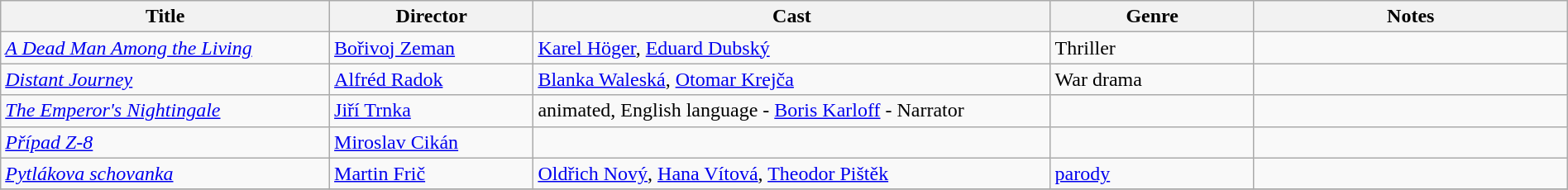<table class="wikitable" style="width:100%;">
<tr>
<th style="width:21%;">Title</th>
<th style="width:13%;">Director</th>
<th style="width:33%;">Cast</th>
<th style="width:13%;">Genre</th>
<th style="width:20%;">Notes</th>
</tr>
<tr>
<td><em><a href='#'>A Dead Man Among the Living</a></em></td>
<td><a href='#'>Bořivoj Zeman</a></td>
<td><a href='#'>Karel Höger</a>, <a href='#'>Eduard Dubský</a></td>
<td>Thriller</td>
<td></td>
</tr>
<tr>
<td><em><a href='#'>Distant Journey</a></em></td>
<td><a href='#'>Alfréd Radok</a></td>
<td><a href='#'>Blanka Waleská</a>, <a href='#'>Otomar Krejča</a></td>
<td>War drama</td>
<td></td>
</tr>
<tr>
<td><em><a href='#'>The Emperor's Nightingale</a></em></td>
<td><a href='#'>Jiří Trnka</a></td>
<td>animated, English language - <a href='#'>Boris Karloff</a> - Narrator</td>
<td></td>
<td></td>
</tr>
<tr>
<td><em><a href='#'>Případ Z-8</a></em></td>
<td><a href='#'>Miroslav Cikán</a></td>
<td></td>
<td></td>
<td></td>
</tr>
<tr>
<td><em><a href='#'>Pytlákova schovanka</a></em></td>
<td><a href='#'>Martin Frič</a></td>
<td><a href='#'>Oldřich Nový</a>, <a href='#'>Hana Vítová</a>, <a href='#'>Theodor Pištěk</a></td>
<td><a href='#'>parody</a></td>
<td></td>
</tr>
<tr>
</tr>
</table>
